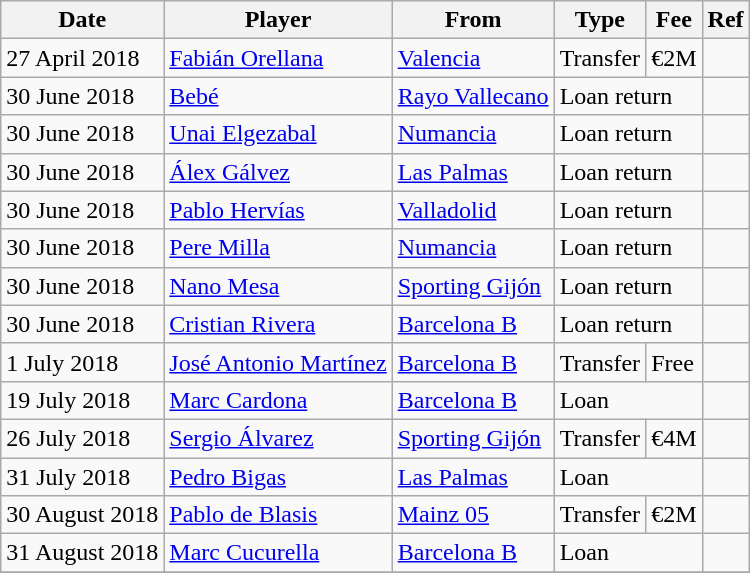<table class="wikitable">
<tr>
<th>Date</th>
<th>Player</th>
<th>From</th>
<th>Type</th>
<th>Fee</th>
<th>Ref</th>
</tr>
<tr>
<td>27 April 2018</td>
<td> <a href='#'>Fabián Orellana</a></td>
<td> <a href='#'>Valencia</a></td>
<td>Transfer</td>
<td>€2M</td>
<td></td>
</tr>
<tr>
<td>30 June 2018</td>
<td> <a href='#'>Bebé</a></td>
<td> <a href='#'>Rayo Vallecano</a></td>
<td colspan=2>Loan return</td>
<td></td>
</tr>
<tr>
<td>30 June 2018</td>
<td> <a href='#'>Unai Elgezabal</a></td>
<td> <a href='#'>Numancia</a></td>
<td colspan=2>Loan return</td>
<td></td>
</tr>
<tr>
<td>30 June 2018</td>
<td> <a href='#'>Álex Gálvez</a></td>
<td> <a href='#'>Las Palmas</a></td>
<td colspan=2>Loan return</td>
<td></td>
</tr>
<tr>
<td>30 June 2018</td>
<td> <a href='#'>Pablo Hervías</a></td>
<td> <a href='#'>Valladolid</a></td>
<td colspan=2>Loan return</td>
<td></td>
</tr>
<tr>
<td>30 June 2018</td>
<td> <a href='#'>Pere Milla</a></td>
<td> <a href='#'>Numancia</a></td>
<td colspan=2>Loan return</td>
<td></td>
</tr>
<tr>
<td>30 June 2018</td>
<td> <a href='#'>Nano Mesa</a></td>
<td> <a href='#'>Sporting Gijón</a></td>
<td colspan=2>Loan return</td>
<td></td>
</tr>
<tr>
<td>30 June 2018</td>
<td> <a href='#'>Cristian Rivera</a></td>
<td> <a href='#'>Barcelona B</a></td>
<td colspan=2>Loan return</td>
<td></td>
</tr>
<tr>
<td>1 July 2018</td>
<td> <a href='#'>José Antonio Martínez</a></td>
<td> <a href='#'>Barcelona B</a></td>
<td>Transfer</td>
<td>Free</td>
<td></td>
</tr>
<tr>
<td>19 July 2018</td>
<td> <a href='#'>Marc Cardona</a></td>
<td> <a href='#'>Barcelona B</a></td>
<td colspan=2>Loan</td>
<td></td>
</tr>
<tr>
<td>26 July 2018</td>
<td> <a href='#'>Sergio Álvarez</a></td>
<td> <a href='#'>Sporting Gijón</a></td>
<td>Transfer</td>
<td>€4M</td>
<td></td>
</tr>
<tr>
<td>31 July 2018</td>
<td> <a href='#'>Pedro Bigas</a></td>
<td> <a href='#'>Las Palmas</a></td>
<td colspan=2>Loan</td>
<td></td>
</tr>
<tr>
<td>30 August 2018</td>
<td> <a href='#'>Pablo de Blasis</a></td>
<td> <a href='#'>Mainz 05</a></td>
<td>Transfer</td>
<td>€2M</td>
<td></td>
</tr>
<tr>
<td>31 August 2018</td>
<td> <a href='#'>Marc Cucurella</a></td>
<td> <a href='#'>Barcelona B</a></td>
<td colspan=2>Loan</td>
<td></td>
</tr>
<tr>
</tr>
</table>
